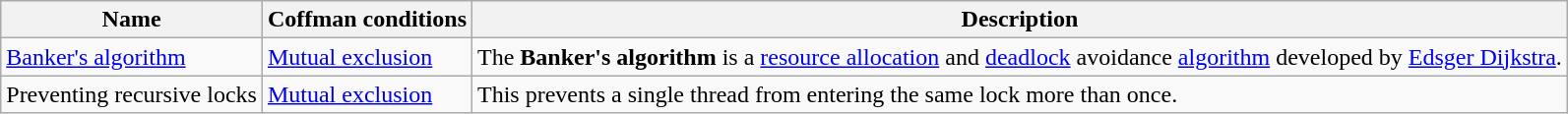<table class="wikitable sortable" border="1">
<tr>
<th scope="col">Name</th>
<th scope="col">Coffman conditions</th>
<th scope="col" class="unsortable">Description</th>
</tr>
<tr>
<td><a href='#'>Banker's algorithm</a></td>
<td><a href='#'>Mutual exclusion</a></td>
<td>The <strong>Banker's algorithm</strong> is a <a href='#'>resource allocation</a> and <a href='#'>deadlock</a> avoidance <a href='#'>algorithm</a> developed by <a href='#'>Edsger Dijkstra</a>.</td>
</tr>
<tr>
<td>Preventing recursive locks</td>
<td><a href='#'>Mutual exclusion</a></td>
<td>This prevents a single thread from entering the same lock more than once.</td>
</tr>
</table>
